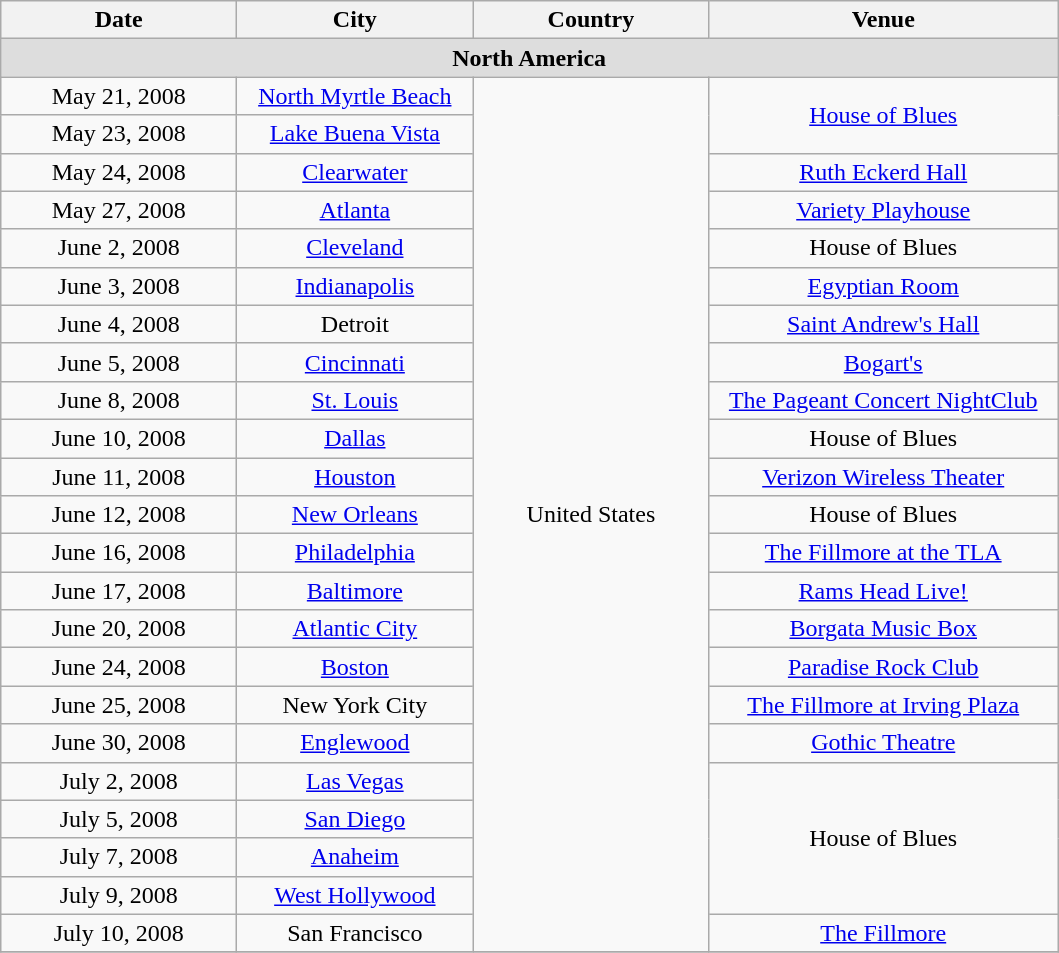<table class="wikitable" style="text-align:center;">
<tr>
<th width="150">Date</th>
<th width="150">City</th>
<th width="150">Country</th>
<th width="225">Venue</th>
</tr>
<tr bgcolor="#DDDDDD">
<td colspan=4><strong>North America</strong></td>
</tr>
<tr>
<td>May 21, 2008</td>
<td><a href='#'>North Myrtle Beach</a></td>
<td rowspan="23">United States</td>
<td rowspan="2"><a href='#'>House of Blues</a></td>
</tr>
<tr>
<td>May 23, 2008</td>
<td><a href='#'>Lake Buena Vista</a></td>
</tr>
<tr>
<td>May 24, 2008</td>
<td><a href='#'>Clearwater</a></td>
<td><a href='#'>Ruth Eckerd Hall</a></td>
</tr>
<tr>
<td>May 27, 2008</td>
<td><a href='#'>Atlanta</a></td>
<td><a href='#'>Variety Playhouse</a></td>
</tr>
<tr>
<td>June 2, 2008</td>
<td><a href='#'>Cleveland</a></td>
<td>House of Blues</td>
</tr>
<tr>
<td>June 3, 2008</td>
<td><a href='#'>Indianapolis</a></td>
<td><a href='#'>Egyptian Room</a></td>
</tr>
<tr>
<td>June 4, 2008</td>
<td>Detroit</td>
<td><a href='#'>Saint Andrew's Hall</a></td>
</tr>
<tr>
<td>June 5, 2008</td>
<td><a href='#'>Cincinnati</a></td>
<td><a href='#'>Bogart's</a></td>
</tr>
<tr>
<td>June 8, 2008</td>
<td><a href='#'>St. Louis</a></td>
<td><a href='#'>The Pageant Concert NightClub</a></td>
</tr>
<tr>
<td>June 10, 2008</td>
<td><a href='#'>Dallas</a></td>
<td>House of Blues</td>
</tr>
<tr>
<td>June 11, 2008</td>
<td><a href='#'>Houston</a></td>
<td><a href='#'>Verizon Wireless Theater</a></td>
</tr>
<tr>
<td>June 12, 2008</td>
<td><a href='#'>New Orleans</a></td>
<td>House of Blues</td>
</tr>
<tr>
<td>June 16, 2008</td>
<td><a href='#'>Philadelphia</a></td>
<td><a href='#'>The Fillmore at the TLA</a></td>
</tr>
<tr>
<td>June 17, 2008</td>
<td><a href='#'>Baltimore</a></td>
<td><a href='#'>Rams Head Live!</a></td>
</tr>
<tr>
<td>June 20, 2008</td>
<td><a href='#'>Atlantic City</a></td>
<td><a href='#'>Borgata Music Box</a></td>
</tr>
<tr>
<td>June 24, 2008</td>
<td><a href='#'>Boston</a></td>
<td><a href='#'>Paradise Rock Club</a></td>
</tr>
<tr>
<td>June 25, 2008</td>
<td>New York City</td>
<td><a href='#'>The Fillmore at Irving Plaza</a></td>
</tr>
<tr>
<td>June 30, 2008</td>
<td><a href='#'>Englewood</a></td>
<td><a href='#'>Gothic Theatre</a></td>
</tr>
<tr>
<td>July 2, 2008</td>
<td><a href='#'>Las Vegas</a></td>
<td rowspan="4">House of Blues</td>
</tr>
<tr>
<td>July 5, 2008</td>
<td><a href='#'>San Diego</a></td>
</tr>
<tr>
<td>July 7, 2008</td>
<td><a href='#'>Anaheim</a></td>
</tr>
<tr>
<td>July 9, 2008</td>
<td><a href='#'>West Hollywood</a></td>
</tr>
<tr>
<td>July 10, 2008</td>
<td>San Francisco</td>
<td><a href='#'>The Fillmore</a></td>
</tr>
<tr>
</tr>
</table>
